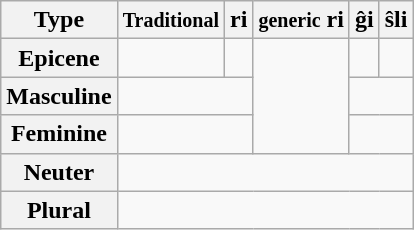<table class=wikitable>
<tr>
<th>Type</th>
<th><small>Traditional</small></th>
<th>ri</th>
<th><small>generic</small> ri</th>
<th>ĝi</th>
<th>ŝli</th>
</tr>
<tr align=center>
<th>Epicene</th>
<td><strong></strong></td>
<td><strong></strong></td>
<td rowspan=3><strong></strong></td>
<td><strong><strong><em></td>
<td></strong><strong></td>
</tr>
<tr align=center>
<th>Masculine</th>
<td colspan=2></td>
<td colspan=2></td>
</tr>
<tr align=center>
<th>Feminine</th>
<td colspan=2></td>
<td colspan=2></td>
</tr>
<tr align=center>
<th>Neuter</th>
<td colspan=5></td>
</tr>
<tr align=center>
<th>Plural</th>
<td colspan=5></td>
</tr>
</table>
